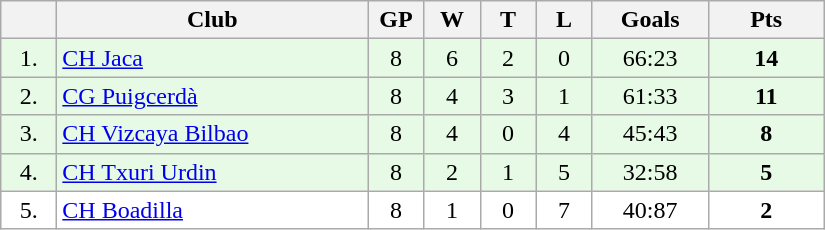<table class="wikitable">
<tr>
<th width="30"></th>
<th width="200">Club</th>
<th width="30">GP</th>
<th width="30">W</th>
<th width="30">T</th>
<th width="30">L</th>
<th width="70">Goals</th>
<th width="70">Pts</th>
</tr>
<tr bgcolor="#e6fae6" align="center">
<td>1.</td>
<td align="left"><a href='#'>CH Jaca</a></td>
<td>8</td>
<td>6</td>
<td>2</td>
<td>0</td>
<td>66:23</td>
<td><strong>14</strong></td>
</tr>
<tr bgcolor="#e6fae6" align="center">
<td>2.</td>
<td align="left"><a href='#'>CG Puigcerdà</a></td>
<td>8</td>
<td>4</td>
<td>3</td>
<td>1</td>
<td>61:33</td>
<td><strong>11</strong></td>
</tr>
<tr bgcolor="#e6fae6" align="center">
<td>3.</td>
<td align="left"><a href='#'>CH Vizcaya Bilbao</a></td>
<td>8</td>
<td>4</td>
<td>0</td>
<td>4</td>
<td>45:43</td>
<td><strong>8</strong></td>
</tr>
<tr bgcolor="#e6fae6" align="center">
<td>4.</td>
<td align="left"><a href='#'>CH Txuri Urdin</a></td>
<td>8</td>
<td>2</td>
<td>1</td>
<td>5</td>
<td>32:58</td>
<td><strong>5</strong></td>
</tr>
<tr bgcolor="#FFFFFF" align="center">
<td>5.</td>
<td align="left"><a href='#'>CH Boadilla</a></td>
<td>8</td>
<td>1</td>
<td>0</td>
<td>7</td>
<td>40:87</td>
<td><strong>2</strong></td>
</tr>
</table>
